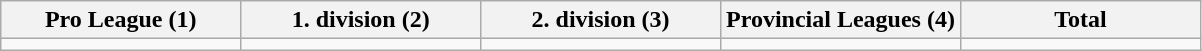<table class="wikitable">
<tr>
<th style="width:20%;">Pro League (1)</th>
<th style="width:20%;">1. division (2)</th>
<th style="width:20%;">2. division (3)</th>
<th style="width:20%;">Provincial Leagues (4)</th>
<th style="width:20%;">Total</th>
</tr>
<tr>
<td></td>
<td></td>
<td></td>
<td></td>
<td></td>
</tr>
</table>
